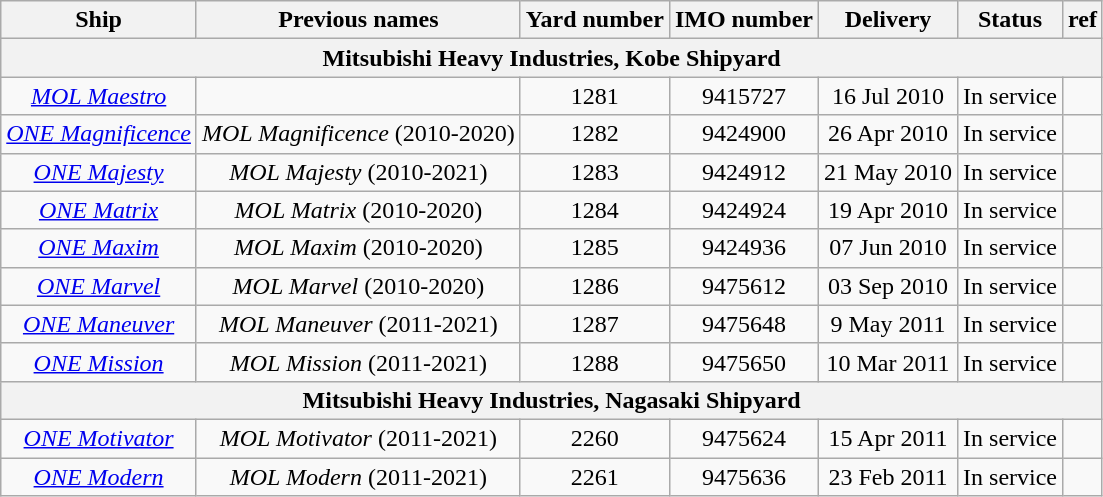<table class="wikitable" style="text-align:center">
<tr>
<th>Ship</th>
<th>Previous names</th>
<th>Yard number</th>
<th>IMO number</th>
<th>Delivery</th>
<th>Status</th>
<th>ref</th>
</tr>
<tr>
<th colspan="7">Mitsubishi Heavy Industries, Kobe Shipyard</th>
</tr>
<tr>
<td><em><a href='#'>MOL Maestro</a></em></td>
<td></td>
<td>1281</td>
<td>9415727</td>
<td>16 Jul 2010</td>
<td>In service</td>
<td></td>
</tr>
<tr>
<td><em><a href='#'>ONE Magnificence</a></em></td>
<td><em>MOL Magnificence</em> (2010-2020)</td>
<td>1282</td>
<td>9424900</td>
<td>26 Apr 2010</td>
<td>In service</td>
<td></td>
</tr>
<tr>
<td><em><a href='#'>ONE Majesty</a></em></td>
<td><em>MOL Majesty</em> (2010-2021)</td>
<td>1283</td>
<td>9424912</td>
<td>21 May 2010</td>
<td>In service</td>
<td></td>
</tr>
<tr>
<td><em><a href='#'>ONE Matrix</a></em></td>
<td><em>MOL Matrix</em> (2010-2020)</td>
<td>1284</td>
<td>9424924</td>
<td>19 Apr 2010</td>
<td>In service</td>
<td></td>
</tr>
<tr>
<td><em><a href='#'>ONE Maxim</a></em></td>
<td><em>MOL Maxim</em> (2010-2020)</td>
<td>1285</td>
<td>9424936</td>
<td>07 Jun 2010</td>
<td>In service</td>
<td></td>
</tr>
<tr>
<td><em><a href='#'>ONE Marvel</a></em></td>
<td><em>MOL Marvel</em> (2010-2020)</td>
<td>1286</td>
<td>9475612</td>
<td>03 Sep 2010</td>
<td>In service</td>
<td></td>
</tr>
<tr>
<td><em><a href='#'>ONE Maneuver</a></em></td>
<td><em>MOL Maneuver</em> (2011-2021)</td>
<td>1287</td>
<td>9475648</td>
<td>9 May 2011</td>
<td>In service</td>
<td></td>
</tr>
<tr>
<td><em><a href='#'>ONE Mission</a></em></td>
<td><em>MOL Mission</em> (2011-2021)</td>
<td>1288</td>
<td>9475650</td>
<td>10 Mar 2011</td>
<td>In service</td>
<td></td>
</tr>
<tr>
<th colspan="7">Mitsubishi Heavy Industries, Nagasaki Shipyard</th>
</tr>
<tr>
<td><em><a href='#'>ONE Motivator</a></em></td>
<td><em>MOL Motivator</em> (2011-2021)</td>
<td>2260</td>
<td>9475624</td>
<td>15 Apr 2011</td>
<td>In service</td>
<td></td>
</tr>
<tr>
<td><em><a href='#'>ONE Modern</a></em></td>
<td><em>MOL Modern</em> (2011-2021)</td>
<td>2261</td>
<td>9475636</td>
<td>23 Feb 2011</td>
<td>In service</td>
<td></td>
</tr>
</table>
